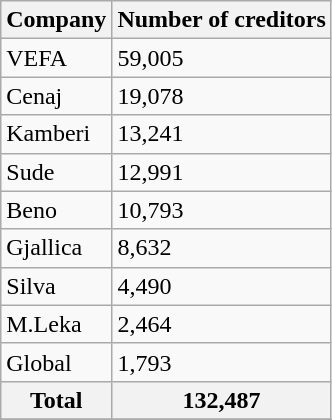<table class="wikitable">
<tr>
<th>Company</th>
<th>Number of creditors</th>
</tr>
<tr>
<td>VEFA</td>
<td>59,005</td>
</tr>
<tr>
<td>Cenaj</td>
<td>19,078</td>
</tr>
<tr>
<td>Kamberi</td>
<td>13,241</td>
</tr>
<tr>
<td>Sude</td>
<td>12,991</td>
</tr>
<tr>
<td>Beno</td>
<td>10,793</td>
</tr>
<tr>
<td>Gjallica</td>
<td>8,632</td>
</tr>
<tr>
<td>Silva</td>
<td>4,490</td>
</tr>
<tr>
<td>M.Leka</td>
<td>2,464</td>
</tr>
<tr>
<td>Global</td>
<td>1,793</td>
</tr>
<tr>
<th>Total</th>
<th>132,487</th>
</tr>
<tr>
</tr>
</table>
